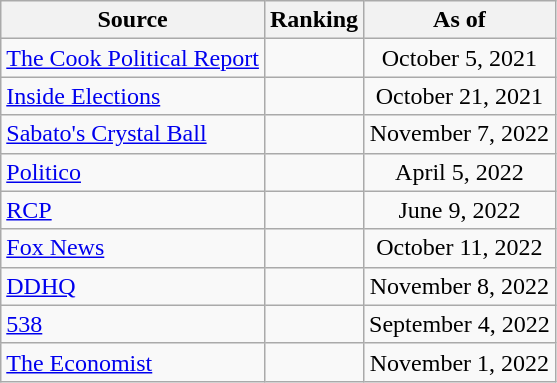<table class="wikitable" style="text-align:center">
<tr>
<th>Source</th>
<th>Ranking</th>
<th>As of</th>
</tr>
<tr>
<td align=left><a href='#'>The Cook Political Report</a></td>
<td></td>
<td>October 5, 2021</td>
</tr>
<tr>
<td align=left><a href='#'>Inside Elections</a></td>
<td></td>
<td>October 21, 2021</td>
</tr>
<tr>
<td align=left><a href='#'>Sabato's Crystal Ball</a></td>
<td></td>
<td>November 7, 2022</td>
</tr>
<tr>
<td align="left"><a href='#'>Politico</a></td>
<td></td>
<td>April 5, 2022</td>
</tr>
<tr>
<td align="left"><a href='#'>RCP</a></td>
<td></td>
<td>June 9, 2022</td>
</tr>
<tr>
<td align=left><a href='#'>Fox News</a></td>
<td></td>
<td>October 11, 2022</td>
</tr>
<tr>
<td align="left"><a href='#'>DDHQ</a></td>
<td></td>
<td>November 8, 2022</td>
</tr>
<tr>
<td align="left"><a href='#'>538</a></td>
<td></td>
<td>September 4, 2022</td>
</tr>
<tr>
<td align="left"><a href='#'>The Economist</a></td>
<td></td>
<td>November 1, 2022</td>
</tr>
</table>
